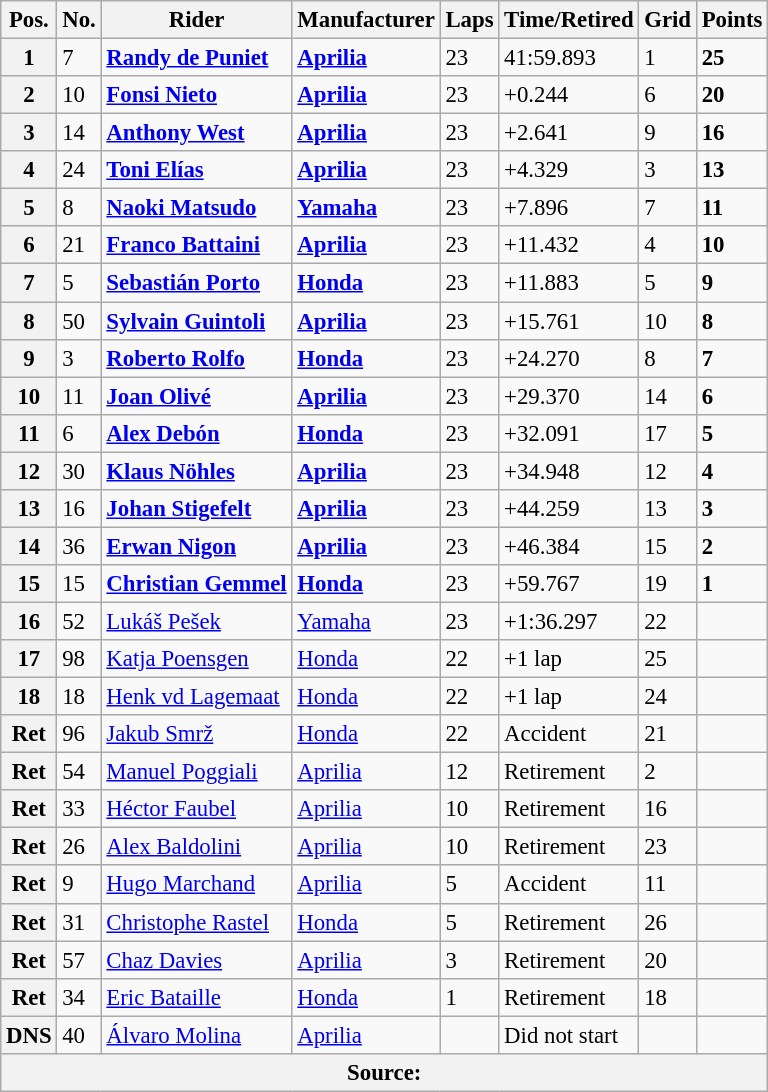<table class="wikitable" style="font-size: 95%;">
<tr>
<th>Pos.</th>
<th>No.</th>
<th>Rider</th>
<th>Manufacturer</th>
<th>Laps</th>
<th>Time/Retired</th>
<th>Grid</th>
<th>Points</th>
</tr>
<tr>
<th>1</th>
<td>7</td>
<td> <strong><a href='#'>Randy de Puniet</a></strong></td>
<td><strong><a href='#'>Aprilia</a></strong></td>
<td>23</td>
<td>41:59.893</td>
<td>1</td>
<td><strong>25</strong></td>
</tr>
<tr>
<th>2</th>
<td>10</td>
<td> <strong><a href='#'>Fonsi Nieto</a></strong></td>
<td><strong><a href='#'>Aprilia</a></strong></td>
<td>23</td>
<td>+0.244</td>
<td>6</td>
<td><strong>20</strong></td>
</tr>
<tr>
<th>3</th>
<td>14</td>
<td> <strong><a href='#'>Anthony West</a></strong></td>
<td><strong><a href='#'>Aprilia</a></strong></td>
<td>23</td>
<td>+2.641</td>
<td>9</td>
<td><strong>16</strong></td>
</tr>
<tr>
<th>4</th>
<td>24</td>
<td> <strong><a href='#'>Toni Elías</a></strong></td>
<td><strong><a href='#'>Aprilia</a></strong></td>
<td>23</td>
<td>+4.329</td>
<td>3</td>
<td><strong>13</strong></td>
</tr>
<tr>
<th>5</th>
<td>8</td>
<td> <strong><a href='#'>Naoki Matsudo</a></strong></td>
<td><strong><a href='#'>Yamaha</a></strong></td>
<td>23</td>
<td>+7.896</td>
<td>7</td>
<td><strong>11</strong></td>
</tr>
<tr>
<th>6</th>
<td>21</td>
<td> <strong><a href='#'>Franco Battaini</a></strong></td>
<td><strong><a href='#'>Aprilia</a></strong></td>
<td>23</td>
<td>+11.432</td>
<td>4</td>
<td><strong>10</strong></td>
</tr>
<tr>
<th>7</th>
<td>5</td>
<td> <strong><a href='#'>Sebastián Porto</a></strong></td>
<td><strong><a href='#'>Honda</a></strong></td>
<td>23</td>
<td>+11.883</td>
<td>5</td>
<td><strong>9</strong></td>
</tr>
<tr>
<th>8</th>
<td>50</td>
<td> <strong><a href='#'>Sylvain Guintoli</a></strong></td>
<td><strong><a href='#'>Aprilia</a></strong></td>
<td>23</td>
<td>+15.761</td>
<td>10</td>
<td><strong>8</strong></td>
</tr>
<tr>
<th>9</th>
<td>3</td>
<td> <strong><a href='#'>Roberto Rolfo</a></strong></td>
<td><strong><a href='#'>Honda</a></strong></td>
<td>23</td>
<td>+24.270</td>
<td>8</td>
<td><strong>7</strong></td>
</tr>
<tr>
<th>10</th>
<td>11</td>
<td> <strong><a href='#'>Joan Olivé</a></strong></td>
<td><strong><a href='#'>Aprilia</a></strong></td>
<td>23</td>
<td>+29.370</td>
<td>14</td>
<td><strong>6</strong></td>
</tr>
<tr>
<th>11</th>
<td>6</td>
<td> <strong><a href='#'>Alex Debón</a></strong></td>
<td><strong><a href='#'>Honda</a></strong></td>
<td>23</td>
<td>+32.091</td>
<td>17</td>
<td><strong>5</strong></td>
</tr>
<tr>
<th>12</th>
<td>30</td>
<td> <strong><a href='#'>Klaus Nöhles</a></strong></td>
<td><strong><a href='#'>Aprilia</a></strong></td>
<td>23</td>
<td>+34.948</td>
<td>12</td>
<td><strong>4</strong></td>
</tr>
<tr>
<th>13</th>
<td>16</td>
<td> <strong><a href='#'>Johan Stigefelt</a></strong></td>
<td><strong><a href='#'>Aprilia</a></strong></td>
<td>23</td>
<td>+44.259</td>
<td>13</td>
<td><strong>3</strong></td>
</tr>
<tr>
<th>14</th>
<td>36</td>
<td> <strong><a href='#'>Erwan Nigon</a></strong></td>
<td><strong><a href='#'>Aprilia</a></strong></td>
<td>23</td>
<td>+46.384</td>
<td>15</td>
<td><strong>2</strong></td>
</tr>
<tr>
<th>15</th>
<td>15</td>
<td> <strong><a href='#'>Christian Gemmel</a></strong></td>
<td><strong><a href='#'>Honda</a></strong></td>
<td>23</td>
<td>+59.767</td>
<td>19</td>
<td><strong>1</strong></td>
</tr>
<tr>
<th>16</th>
<td>52</td>
<td> <a href='#'>Lukáš Pešek</a></td>
<td><a href='#'>Yamaha</a></td>
<td>23</td>
<td>+1:36.297</td>
<td>22</td>
<td></td>
</tr>
<tr>
<th>17</th>
<td>98</td>
<td> <a href='#'>Katja Poensgen</a></td>
<td><a href='#'>Honda</a></td>
<td>22</td>
<td>+1 lap</td>
<td>25</td>
<td></td>
</tr>
<tr>
<th>18</th>
<td>18</td>
<td> <a href='#'>Henk vd Lagemaat</a></td>
<td><a href='#'>Honda</a></td>
<td>22</td>
<td>+1 lap</td>
<td>24</td>
<td></td>
</tr>
<tr>
<th>Ret</th>
<td>96</td>
<td> <a href='#'>Jakub Smrž</a></td>
<td><a href='#'>Honda</a></td>
<td>22</td>
<td>Accident</td>
<td>21</td>
<td></td>
</tr>
<tr>
<th>Ret</th>
<td>54</td>
<td> <a href='#'>Manuel Poggiali</a></td>
<td><a href='#'>Aprilia</a></td>
<td>12</td>
<td>Retirement</td>
<td>2</td>
<td></td>
</tr>
<tr>
<th>Ret</th>
<td>33</td>
<td> <a href='#'>Héctor Faubel</a></td>
<td><a href='#'>Aprilia</a></td>
<td>10</td>
<td>Retirement</td>
<td>16</td>
<td></td>
</tr>
<tr>
<th>Ret</th>
<td>26</td>
<td> <a href='#'>Alex Baldolini</a></td>
<td><a href='#'>Aprilia</a></td>
<td>10</td>
<td>Retirement</td>
<td>23</td>
<td></td>
</tr>
<tr>
<th>Ret</th>
<td>9</td>
<td> <a href='#'>Hugo Marchand</a></td>
<td><a href='#'>Aprilia</a></td>
<td>5</td>
<td>Accident</td>
<td>11</td>
<td></td>
</tr>
<tr>
<th>Ret</th>
<td>31</td>
<td> <a href='#'>Christophe Rastel</a></td>
<td><a href='#'>Honda</a></td>
<td>5</td>
<td>Retirement</td>
<td>26</td>
<td></td>
</tr>
<tr>
<th>Ret</th>
<td>57</td>
<td> <a href='#'>Chaz Davies</a></td>
<td><a href='#'>Aprilia</a></td>
<td>3</td>
<td>Retirement</td>
<td>20</td>
<td></td>
</tr>
<tr>
<th>Ret</th>
<td>34</td>
<td> <a href='#'>Eric Bataille</a></td>
<td><a href='#'>Honda</a></td>
<td>1</td>
<td>Retirement</td>
<td>18</td>
<td></td>
</tr>
<tr>
<th>DNS</th>
<td>40</td>
<td> <a href='#'>Álvaro Molina</a></td>
<td><a href='#'>Aprilia</a></td>
<td></td>
<td>Did not start</td>
<td></td>
<td></td>
</tr>
<tr>
<th colspan=8>Source: </th>
</tr>
</table>
